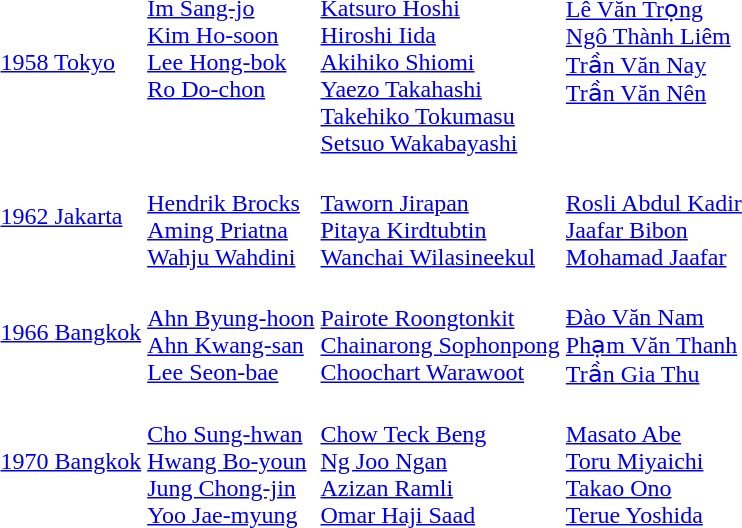<table>
<tr>
<td><a href='#'>1958 Tokyo</a></td>
<td valign=top><br><a href='#'>Im Sang-jo</a><br><a href='#'>Kim Ho-soon</a><br><a href='#'>Lee Hong-bok</a><br><a href='#'>Ro Do-chon</a></td>
<td><br><a href='#'>Katsuro Hoshi</a><br><a href='#'>Hiroshi Iida</a><br><a href='#'>Akihiko Shiomi</a><br><a href='#'>Yaezo Takahashi</a><br><a href='#'>Takehiko Tokumasu</a><br><a href='#'>Setsuo Wakabayashi</a></td>
<td valign=top><br><a href='#'>Lê Văn Trọng</a><br><a href='#'>Ngô Thành Liêm</a><br><a href='#'>Trần Văn Nay</a><br><a href='#'>Trần Văn Nên</a></td>
</tr>
<tr>
<td><a href='#'>1962 Jakarta</a></td>
<td><br><a href='#'>Hendrik Brocks</a><br><a href='#'>Aming Priatna</a><br><a href='#'>Wahju Wahdini</a></td>
<td><br><a href='#'>Taworn Jirapan</a><br><a href='#'>Pitaya Kirdtubtin</a><br><a href='#'>Wanchai Wilasineekul</a></td>
<td><br><a href='#'>Rosli Abdul Kadir</a><br><a href='#'>Jaafar Bibon</a><br><a href='#'>Mohamad Jaafar</a></td>
</tr>
<tr>
<td><a href='#'>1966 Bangkok</a></td>
<td><br><a href='#'>Ahn Byung-hoon</a><br><a href='#'>Ahn Kwang-san</a><br><a href='#'>Lee Seon-bae</a></td>
<td><br><a href='#'>Pairote Roongtonkit</a><br><a href='#'>Chainarong Sophonpong</a><br><a href='#'>Choochart Warawoot</a></td>
<td><br><a href='#'>Đào Văn Nam</a><br><a href='#'>Phạm Văn Thanh</a><br><a href='#'>Trần Gia Thu</a></td>
</tr>
<tr>
<td><a href='#'>1970 Bangkok</a></td>
<td><br><a href='#'>Cho Sung-hwan</a><br><a href='#'>Hwang Bo-youn</a><br><a href='#'>Jung Chong-jin</a><br><a href='#'>Yoo Jae-myung</a></td>
<td><br><a href='#'>Chow Teck Beng</a><br><a href='#'>Ng Joo Ngan</a><br><a href='#'>Azizan Ramli</a><br><a href='#'>Omar Haji Saad</a></td>
<td><br><a href='#'>Masato Abe</a><br><a href='#'>Toru Miyaichi</a><br><a href='#'>Takao Ono</a><br><a href='#'>Terue Yoshida</a></td>
</tr>
</table>
